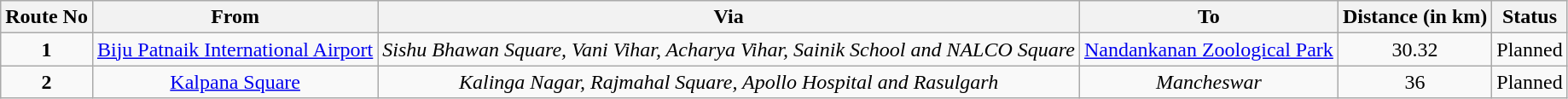<table class="wikitable sortable" style="text-align:center">
<tr>
<th>Route No</th>
<th>From</th>
<th>Via</th>
<th>To</th>
<th>Distance (in km)</th>
<th>Status</th>
</tr>
<tr>
<td><strong>1</strong></td>
<td><a href='#'>Biju Patnaik International Airport</a></td>
<td><em>Sishu Bhawan Square, Vani Vihar, Acharya Vihar, Sainik School and NALCO Square</em></td>
<td><a href='#'>Nandankanan Zoological Park</a></td>
<td>30.32</td>
<td>Planned</td>
</tr>
<tr>
<td><strong>2</strong></td>
<td><a href='#'>Kalpana Square</a></td>
<td><em>Kalinga Nagar, Rajmahal Square, Apollo Hospital and Rasulgarh</em></td>
<td><em>Mancheswar</em></td>
<td>36</td>
<td>Planned</td>
</tr>
</table>
